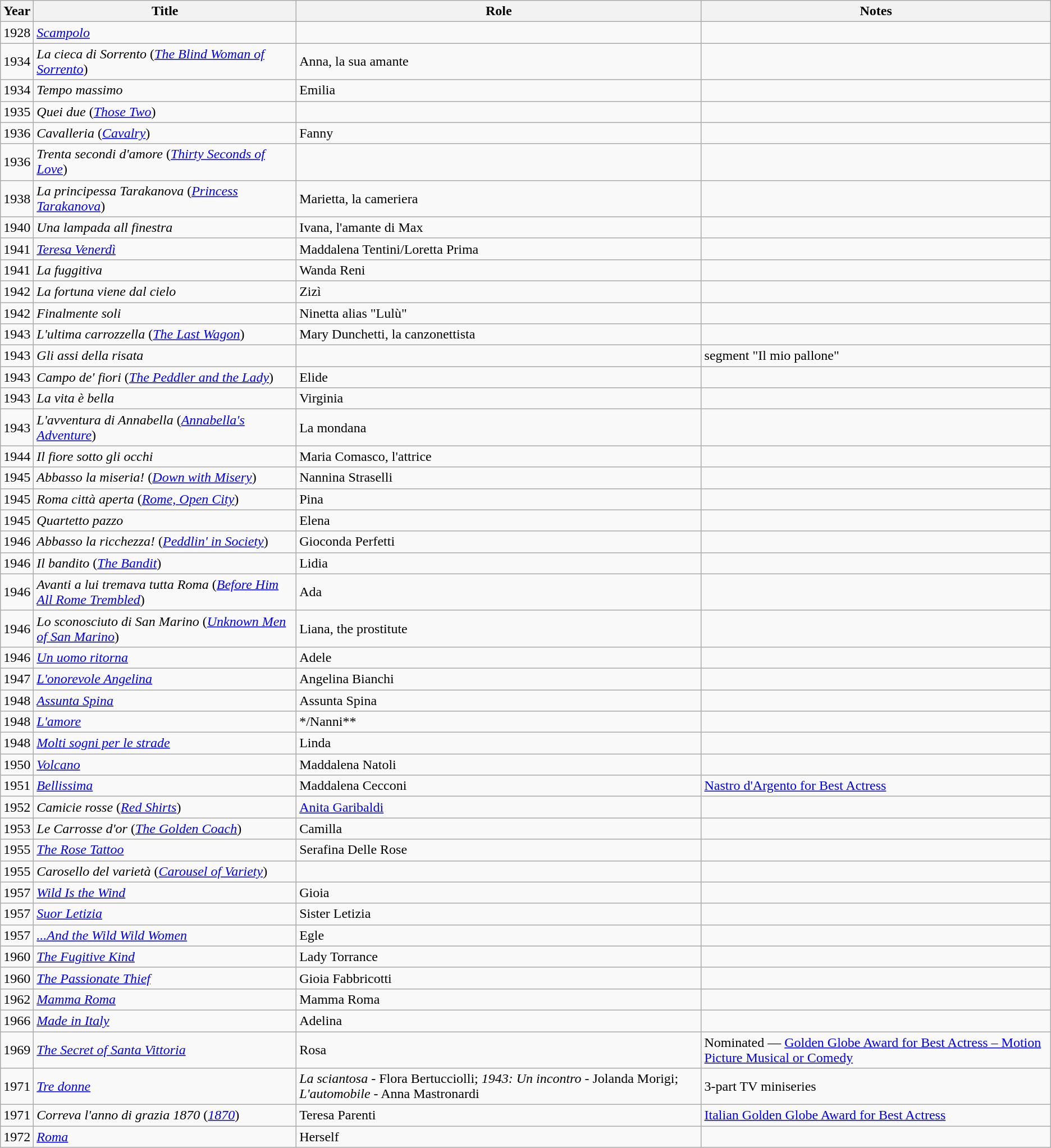<table class="wikitable sortable">
<tr>
<th>Year</th>
<th>Title</th>
<th>Role</th>
<th class="unsortable">Notes</th>
</tr>
<tr>
<td>1928</td>
<td><em><a href='#'>Scampolo</a></em></td>
<td></td>
<td></td>
</tr>
<tr>
<td>1934</td>
<td data-sort-value="Cieca di Sorrento"><em>La cieca di Sorrento</em> (<em><a href='#'>The Blind Woman of Sorrento</a></em>)</td>
<td>Anna, la sua amante</td>
<td></td>
</tr>
<tr>
<td>1934</td>
<td><em>Tempo massimo</em></td>
<td>Emilia</td>
<td></td>
</tr>
<tr>
<td>1935</td>
<td><em>Quei due</em> (<em><a href='#'>Those Two</a></em>)</td>
<td></td>
<td></td>
</tr>
<tr>
<td>1936</td>
<td><em>Cavalleria</em> (<em><a href='#'>Cavalry</a></em>)</td>
<td>Fanny</td>
<td></td>
</tr>
<tr>
<td>1936</td>
<td><em>Trenta secondi d'amore</em> (<em><a href='#'>Thirty Seconds of Love</a></em>)</td>
<td></td>
<td></td>
</tr>
<tr>
<td>1938</td>
<td 'data-sort-value="Principessa Tarakanova"><em>La principessa Tarakanova</em> (<em><a href='#'>Princess Tarakanova</a></em>)</td>
<td>Marietta, la cameriera</td>
<td></td>
</tr>
<tr>
<td>1940</td>
<td data-sort-value="Lampada alla finestra"><em>Una lampada all finestra</em></td>
<td>Ivana, l'amante di Max</td>
<td></td>
</tr>
<tr>
<td>1941</td>
<td><em><a href='#'>Teresa Venerdì</a></em></td>
<td>Maddalena Tentini/Loretta Prima</td>
<td></td>
</tr>
<tr>
<td>1941</td>
<td data-sort-value="Fuggitiva"><em>La fuggitiva</em></td>
<td>Wanda Reni</td>
<td></td>
</tr>
<tr>
<td>1942</td>
<td data-sort-value="Fortuna viene dal cielo"><em>La fortuna viene dal cielo</em></td>
<td>Zizì</td>
<td></td>
</tr>
<tr>
<td>1942</td>
<td><em>Finalmente soli</em></td>
<td>Ninetta alias "Lulù"</td>
<td></td>
</tr>
<tr>
<td>1943</td>
<td data-sort-value="Ultima carrozzella"><em>L'ultima carrozzella</em> (<em><a href='#'>The Last Wagon</a></em>)</td>
<td>Mary Dunchetti, la canzonettista</td>
<td></td>
</tr>
<tr>
<td>1943</td>
<td data-sort-value="Assi della risata"><em>Gli assi della risata</em></td>
<td></td>
<td>segment "Il mio pallone"</td>
</tr>
<tr>
<td>1943</td>
<td><em>Campo de' fiori</em> (<em><a href='#'>The Peddler and the Lady</a></em>)</td>
<td>Elide</td>
<td></td>
</tr>
<tr>
<td>1943</td>
<td data-sort-value="Vita è bella"><em>La vita è bella</em></td>
<td>Virginia</td>
<td></td>
</tr>
<tr>
<td>1943</td>
<td data-sort-value="Avventura di Annabella"><em>L'avventura di Annabella</em> (<em><a href='#'>Annabella's Adventure</a></em>)</td>
<td>La mondana</td>
<td></td>
</tr>
<tr>
<td>1944</td>
<td data-sort-value="Fiore sotto gli occhi"><em>Il fiore sotto gli occhi</em></td>
<td>Maria Comasco, l'attrice</td>
<td></td>
</tr>
<tr>
<td>1945</td>
<td><em>Abbasso la miseria!</em> (<em><a href='#'>Down with Misery</a></em>)</td>
<td>Nannina Straselli</td>
<td></td>
</tr>
<tr>
<td>1945</td>
<td><em>Roma città aperta</em> (<em><a href='#'>Rome, Open City</a></em>)</td>
<td>Pina</td>
<td></td>
</tr>
<tr>
<td>1945</td>
<td><em>Quartetto pazzo</em></td>
<td>Elena</td>
<td></td>
</tr>
<tr>
<td>1946</td>
<td><em>Abbasso la ricchezza!</em> (<em><a href='#'>Peddlin' in Society</a></em>)</td>
<td>Gioconda Perfetti</td>
<td></td>
</tr>
<tr>
<td>1946</td>
<td data-sort-value="Bandito"><em>Il bandito</em> (<em><a href='#'>The Bandit</a></em>)</td>
<td>Lidia</td>
<td></td>
</tr>
<tr>
<td>1946</td>
<td><em>Avanti a lui tremava tutta Roma</em> (<em><a href='#'>Before Him All Rome Trembled</a></em>)</td>
<td>Ada</td>
<td></td>
</tr>
<tr>
<td>1946</td>
<td data-sort-value="Sconosciuto di San Marino"><em>Lo sconosciuto di San Marino</em> (<em><a href='#'>Unknown Men of San Marino</a></em>)</td>
<td>Liana, the prostitute</td>
<td></td>
</tr>
<tr>
<td>1946</td>
<td><em><a href='#'>Un uomo ritorna</a></em></td>
<td>Adele</td>
<td></td>
</tr>
<tr>
<td>1947</td>
<td data-sort-value="Onorevole Angelina"><em><a href='#'>L'onorevole Angelina</a></em></td>
<td>Angelina Bianchi</td>
<td></td>
</tr>
<tr>
<td>1948</td>
<td><em><a href='#'>Assunta Spina</a></em></td>
<td>Assunta Spina</td>
<td></td>
</tr>
<tr>
<td>1948</td>
<td data-sort-value="Amore"><em><a href='#'>L'amore</a></em></td>
<td>*/Nanni**</td>
<td></td>
</tr>
<tr>
<td>1948</td>
<td><em><a href='#'>Molti sogni per le strade</a></em></td>
<td>Linda</td>
<td></td>
</tr>
<tr>
<td>1950</td>
<td><em><a href='#'>Volcano</a></em></td>
<td>Maddalena Natoli</td>
<td></td>
</tr>
<tr>
<td>1951</td>
<td><em><a href='#'>Bellissima</a></em></td>
<td>Maddalena Cecconi</td>
<td><a href='#'>Nastro d'Argento for Best Actress</a></td>
</tr>
<tr>
<td>1952</td>
<td><em>Camicie rosse</em> (<em><a href='#'>Red Shirts</a></em>)</td>
<td><a href='#'>Anita Garibaldi</a></td>
<td></td>
</tr>
<tr>
<td>1953</td>
<td data-sort-value="Carrosse d'or"><em>Le Carrosse d'or</em> (<em><a href='#'>The Golden Coach</a></em>)</td>
<td>Camilla</td>
<td></td>
</tr>
<tr>
<td>1955</td>
<td data-sort-value="Rose Tattoo"><em><a href='#'>The Rose Tattoo</a></em></td>
<td>Serafina Delle Rose</td>
<td></td>
</tr>
<tr>
<td>1955</td>
<td><em>Carosello del varietà</em> (<em><a href='#'>Carousel of Variety</a></em>)</td>
<td></td>
<td></td>
</tr>
<tr>
<td>1957</td>
<td><em><a href='#'>Wild Is the Wind</a></em></td>
<td>Gioia</td>
<td></td>
</tr>
<tr>
<td>1957</td>
<td><em><a href='#'>Suor Letizia</a></em></td>
<td>Sister Letizia</td>
<td></td>
</tr>
<tr>
<td>1957</td>
<td><em><a href='#'>...And the Wild Wild Women</a></em></td>
<td>Egle</td>
<td></td>
</tr>
<tr>
<td>1960</td>
<td data-sort-value="Fugitive Kind"><em><a href='#'>The Fugitive Kind</a></em></td>
<td>Lady Torrance</td>
<td></td>
</tr>
<tr>
<td>1960</td>
<td><em><a href='#'>The Passionate Thief</a></em></td>
<td>Gioia Fabbricotti</td>
<td></td>
</tr>
<tr>
<td>1962</td>
<td><em><a href='#'>Mamma Roma</a></em></td>
<td>Mamma Roma</td>
<td></td>
</tr>
<tr>
<td>1966</td>
<td><em><a href='#'>Made in Italy</a></em></td>
<td>Adelina</td>
<td></td>
</tr>
<tr>
<td>1969</td>
<td data-sort-value="Secret of Santa Vittoria"><em><a href='#'>The Secret of Santa Vittoria</a></em></td>
<td>Rosa</td>
<td>Nominated — <a href='#'>Golden Globe Award for Best Actress – Motion Picture Musical or Comedy</a></td>
</tr>
<tr>
<td>1971</td>
<td><em><a href='#'>Tre donne</a></em></td>
<td><em>La sciantosa</em> - Flora Bertucciolli; <em>1943: Un incontro</em> - Jolanda Morigi; <em>L'automobile</em> - Anna Mastronardi</td>
<td>3-part TV miniseries</td>
</tr>
<tr>
<td>1971</td>
<td><em>Correva l'anno di grazia 1870</em> (<em><a href='#'>1870</a></em>)</td>
<td>Teresa Parenti</td>
<td><a href='#'>Italian Golden Globe Award for Best Actress</a></td>
</tr>
<tr>
<td>1972</td>
<td><em><a href='#'>Roma</a></em></td>
<td>Herself</td>
<td></td>
</tr>
</table>
